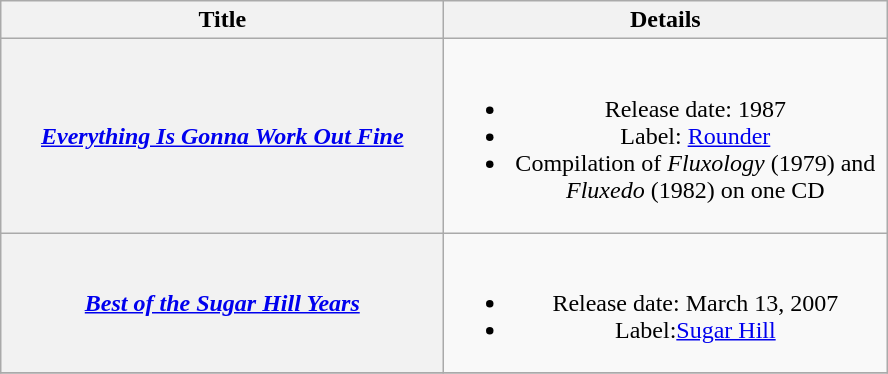<table class="wikitable plainrowheaders" style="text-align:center;">
<tr>
<th style="width:18em;">Title</th>
<th style="width:18em;">Details</th>
</tr>
<tr>
<th scope="row"><em><a href='#'>Everything Is Gonna Work Out Fine</a></em></th>
<td><br><ul><li>Release date: 1987</li><li>Label: <a href='#'>Rounder</a></li><li>Compilation of <em>Fluxology</em> (1979) and <em>Fluxedo</em> (1982) on one CD</li></ul></td>
</tr>
<tr>
<th scope="row"><em><a href='#'>Best of the Sugar Hill Years</a></em></th>
<td><br><ul><li>Release date: March 13, 2007</li><li>Label:<a href='#'>Sugar Hill</a></li></ul></td>
</tr>
<tr>
</tr>
</table>
